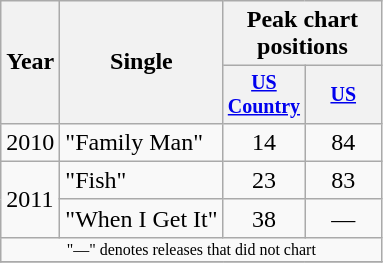<table class="wikitable">
<tr>
<th rowspan="2">Year</th>
<th rowspan="2">Single</th>
<th colspan="2">Peak chart<br>positions</th>
</tr>
<tr style="font-size:smaller">
<th width="45"><a href='#'>US Country</a></th>
<th width="45"><a href='#'>US</a></th>
</tr>
<tr>
<td>2010</td>
<td>"Family Man"</td>
<td align="center">14</td>
<td align="center">84</td>
</tr>
<tr>
<td rowspan="2">2011</td>
<td>"Fish"</td>
<td align="center">23</td>
<td align="center">83</td>
</tr>
<tr>
<td>"When I Get It"</td>
<td align="center">38</td>
<td align="center">—</td>
</tr>
<tr>
<td align="center" colspan="4" style="font-size:8pt">"—" denotes releases that did not chart</td>
</tr>
<tr>
</tr>
</table>
